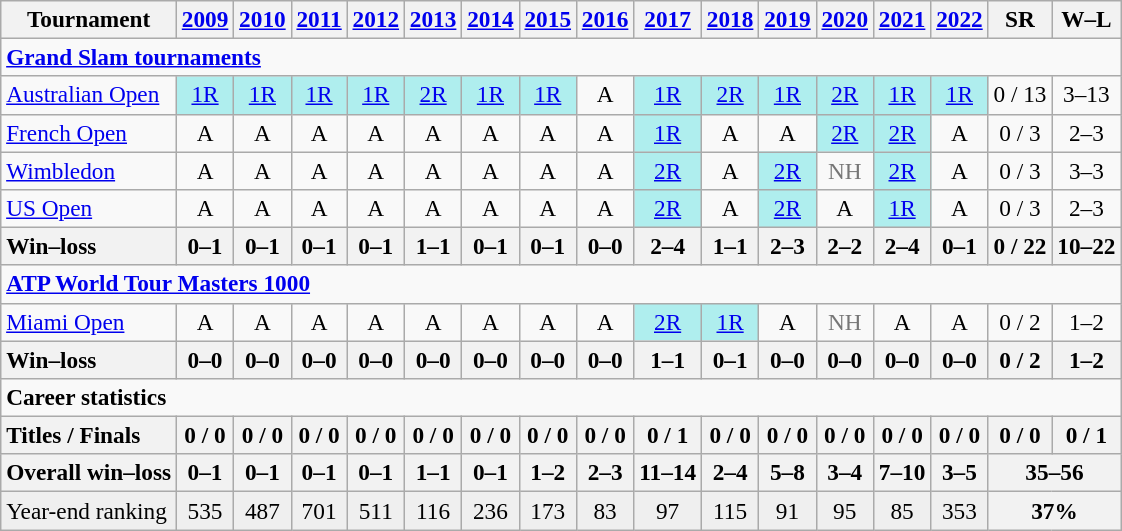<table class=wikitable style=text-align:center;font-size:97%>
<tr>
<th>Tournament</th>
<th><a href='#'>2009</a></th>
<th><a href='#'>2010</a></th>
<th><a href='#'>2011</a></th>
<th><a href='#'>2012</a></th>
<th><a href='#'>2013</a></th>
<th><a href='#'>2014</a></th>
<th><a href='#'>2015</a></th>
<th><a href='#'>2016</a></th>
<th><a href='#'>2017</a></th>
<th><a href='#'>2018</a></th>
<th><a href='#'>2019</a></th>
<th><a href='#'>2020</a></th>
<th><a href='#'>2021</a></th>
<th><a href='#'>2022</a></th>
<th>SR</th>
<th>W–L</th>
</tr>
<tr>
<td colspan="17" align="left"><a href='#'><strong>Grand Slam tournaments</strong></a></td>
</tr>
<tr>
<td align=left><a href='#'>Australian Open</a></td>
<td bgcolor=afeeee><a href='#'>1R</a></td>
<td bgcolor=afeeee><a href='#'>1R</a></td>
<td bgcolor=afeeee><a href='#'>1R</a></td>
<td bgcolor=afeeee><a href='#'>1R</a></td>
<td bgcolor=afeeee><a href='#'>2R</a></td>
<td bgcolor=afeeee><a href='#'>1R</a></td>
<td bgcolor=afeeee><a href='#'>1R</a></td>
<td>A</td>
<td bgcolor=afeeee><a href='#'>1R</a></td>
<td bgcolor=afeeee><a href='#'>2R</a></td>
<td bgcolor=afeeee><a href='#'>1R</a></td>
<td bgcolor=afeeee><a href='#'>2R</a></td>
<td bgcolor=afeeee><a href='#'>1R</a></td>
<td bgcolor=afeeee><a href='#'>1R</a></td>
<td>0 / 13</td>
<td>3–13</td>
</tr>
<tr>
<td align=left><a href='#'>French Open</a></td>
<td>A</td>
<td>A</td>
<td>A</td>
<td>A</td>
<td>A</td>
<td>A</td>
<td>A</td>
<td>A</td>
<td bgcolor=afeeee><a href='#'>1R</a></td>
<td>A</td>
<td>A</td>
<td bgcolor=afeeee><a href='#'>2R</a></td>
<td bgcolor=afeeee><a href='#'>2R</a></td>
<td>A</td>
<td>0 / 3</td>
<td>2–3</td>
</tr>
<tr>
<td align=left><a href='#'>Wimbledon</a></td>
<td>A</td>
<td>A</td>
<td>A</td>
<td>A</td>
<td>A</td>
<td>A</td>
<td>A</td>
<td>A</td>
<td bgcolor=afeeee><a href='#'>2R</a></td>
<td>A</td>
<td bgcolor=afeeee><a href='#'>2R</a></td>
<td style=color:#767676>NH</td>
<td bgcolor=afeeee><a href='#'>2R</a></td>
<td>A</td>
<td>0 / 3</td>
<td>3–3</td>
</tr>
<tr>
<td align=left><a href='#'>US Open</a></td>
<td>A</td>
<td>A</td>
<td>A</td>
<td>A</td>
<td>A</td>
<td>A</td>
<td>A</td>
<td>A</td>
<td bgcolor=afeeee><a href='#'>2R</a></td>
<td>A</td>
<td bgcolor=afeeee><a href='#'>2R</a></td>
<td>A</td>
<td bgcolor=afeeee><a href='#'>1R</a></td>
<td>A</td>
<td>0 / 3</td>
<td>2–3</td>
</tr>
<tr>
<th style=text-align:left>Win–loss</th>
<th>0–1</th>
<th>0–1</th>
<th>0–1</th>
<th>0–1</th>
<th>1–1</th>
<th>0–1</th>
<th>0–1</th>
<th>0–0</th>
<th>2–4</th>
<th>1–1</th>
<th>2–3</th>
<th>2–2</th>
<th>2–4</th>
<th>0–1</th>
<th>0 / 22</th>
<th>10–22</th>
</tr>
<tr>
<td colspan="17" align="left"><strong><a href='#'>ATP World Tour Masters 1000</a></strong></td>
</tr>
<tr>
<td align=left><a href='#'>Miami Open</a></td>
<td>A</td>
<td>A</td>
<td>A</td>
<td>A</td>
<td>A</td>
<td>A</td>
<td>A</td>
<td>A</td>
<td bgcolor=afeeee><a href='#'>2R</a></td>
<td bgcolor=afeeee><a href='#'>1R</a></td>
<td>A</td>
<td style=color:#767676>NH</td>
<td>A</td>
<td>A</td>
<td>0 / 2</td>
<td>1–2</td>
</tr>
<tr>
<th style=text-align:left>Win–loss</th>
<th>0–0</th>
<th>0–0</th>
<th>0–0</th>
<th>0–0</th>
<th>0–0</th>
<th>0–0</th>
<th>0–0</th>
<th>0–0</th>
<th>1–1</th>
<th>0–1</th>
<th>0–0</th>
<th>0–0</th>
<th>0–0</th>
<th>0–0</th>
<th>0 / 2</th>
<th>1–2</th>
</tr>
<tr>
<td colspan="17" align="left"><strong>Career statistics</strong></td>
</tr>
<tr>
<th style=text-align:left>Titles / Finals</th>
<th>0 / 0</th>
<th>0 / 0</th>
<th>0 / 0</th>
<th>0 / 0</th>
<th>0 / 0</th>
<th>0 / 0</th>
<th>0 / 0</th>
<th>0 / 0</th>
<th>0 / 1</th>
<th>0 / 0</th>
<th>0 / 0</th>
<th>0 / 0</th>
<th>0 / 0</th>
<th>0 / 0</th>
<th>0 / 0</th>
<th>0 / 1</th>
</tr>
<tr>
<th style=text-align:left>Overall win–loss</th>
<th>0–1</th>
<th>0–1</th>
<th>0–1</th>
<th>0–1</th>
<th>1–1</th>
<th>0–1</th>
<th>1–2</th>
<th>2–3</th>
<th>11–14</th>
<th>2–4</th>
<th>5–8</th>
<th>3–4</th>
<th>7–10</th>
<th>3–5</th>
<th colspan="2">35–56</th>
</tr>
<tr bgcolor=efefef>
<td align=left>Year-end ranking</td>
<td>535</td>
<td>487</td>
<td>701</td>
<td>511</td>
<td>116</td>
<td>236</td>
<td>173</td>
<td>83</td>
<td>97</td>
<td>115</td>
<td>91</td>
<td>95</td>
<td>85</td>
<td>353</td>
<th colspan=2>37%</th>
</tr>
</table>
